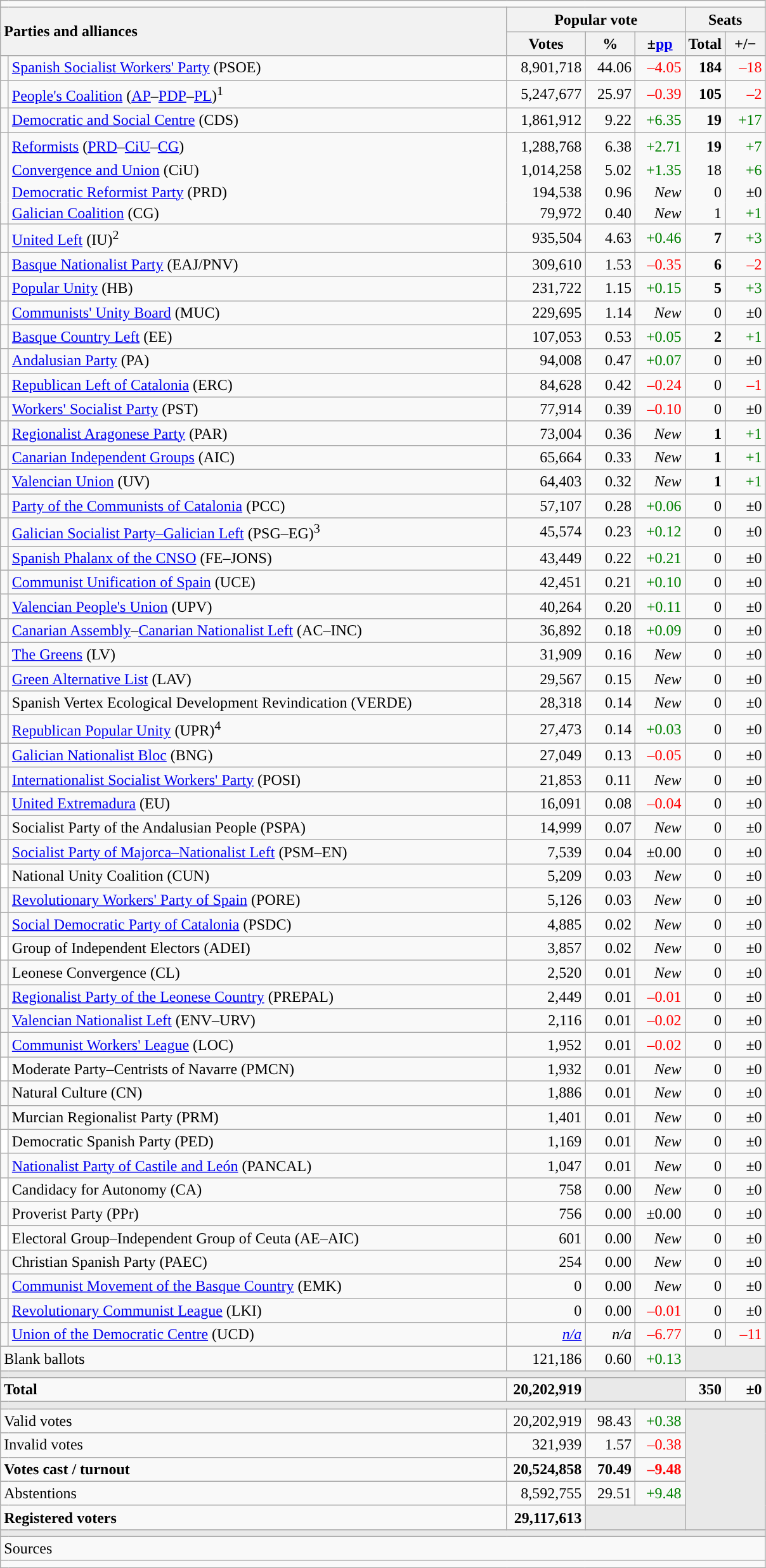<table class="wikitable" style="text-align:right;">
<tr>
<td colspan="7"></td>
</tr>
<tr>
<th style="text-align:left;" rowspan="2" colspan="2" width="525">Parties and alliances</th>
<th colspan="3">Popular vote</th>
<th colspan="2">Seats</th>
</tr>
<tr>
<th width="75">Votes</th>
<th width="45">%</th>
<th width="45">±<a href='#'>pp</a></th>
<th width="35">Total</th>
<th width="35">+/−</th>
</tr>
<tr>
<td width="1" style="color:inherit;background:"></td>
<td align="left"><a href='#'>Spanish Socialist Workers' Party</a> (PSOE)</td>
<td>8,901,718</td>
<td>44.06</td>
<td style="color:red;">–4.05</td>
<td><strong>184</strong></td>
<td style="color:red;">–18</td>
</tr>
<tr>
<td style="color:inherit;background:"></td>
<td align="left"><a href='#'>People's Coalition</a> (<a href='#'>AP</a>–<a href='#'>PDP</a>–<a href='#'>PL</a>)<sup>1</sup></td>
<td>5,247,677</td>
<td>25.97</td>
<td style="color:red;">–0.39</td>
<td><strong>105</strong></td>
<td style="color:red;">–2</td>
</tr>
<tr>
<td style="color:inherit;background:"></td>
<td align="left"><a href='#'>Democratic and Social Centre</a> (CDS)</td>
<td>1,861,912</td>
<td>9.22</td>
<td style="color:green;">+6.35</td>
<td><strong>19</strong></td>
<td style="color:green;">+17</td>
</tr>
<tr style="line-height:22px;">
<td rowspan="4" style="color:inherit;background:"></td>
<td align="left"><a href='#'>Reformists</a> (<a href='#'>PRD</a>–<a href='#'>CiU</a>–<a href='#'>CG</a>)</td>
<td>1,288,768</td>
<td>6.38</td>
<td style="color:green;">+2.71</td>
<td><strong>19</strong></td>
<td style="color:green;">+7</td>
</tr>
<tr style="border-bottom-style:hidden; border-top-style:hidden; line-height:16px;">
<td align="left"><span><a href='#'>Convergence and Union</a> (CiU)</span></td>
<td>1,014,258</td>
<td>5.02</td>
<td style="color:green;">+1.35</td>
<td>18</td>
<td style="color:green;">+6</td>
</tr>
<tr style="border-bottom-style:hidden; line-height:16px;">
<td align="left"><span><a href='#'>Democratic Reformist Party</a> (PRD)</span></td>
<td>194,538</td>
<td>0.96</td>
<td><em>New</em></td>
<td>0</td>
<td>±0</td>
</tr>
<tr style="line-height:16px;">
<td align="left"><span><a href='#'>Galician Coalition</a> (CG)</span></td>
<td>79,972</td>
<td>0.40</td>
<td><em>New</em></td>
<td>1</td>
<td style="color:green;">+1</td>
</tr>
<tr>
<td style="color:inherit;background:"></td>
<td align="left"><a href='#'>United Left</a> (IU)<sup>2</sup></td>
<td>935,504</td>
<td>4.63</td>
<td style="color:green;">+0.46</td>
<td><strong>7</strong></td>
<td style="color:green;">+3</td>
</tr>
<tr>
<td style="color:inherit;background:"></td>
<td align="left"><a href='#'>Basque Nationalist Party</a> (EAJ/PNV)</td>
<td>309,610</td>
<td>1.53</td>
<td style="color:red;">–0.35</td>
<td><strong>6</strong></td>
<td style="color:red;">–2</td>
</tr>
<tr>
<td style="color:inherit;background:"></td>
<td align="left"><a href='#'>Popular Unity</a> (HB)</td>
<td>231,722</td>
<td>1.15</td>
<td style="color:green;">+0.15</td>
<td><strong>5</strong></td>
<td style="color:green;">+3</td>
</tr>
<tr>
<td style="color:inherit;background:"></td>
<td align="left"><a href='#'>Communists' Unity Board</a> (MUC)</td>
<td>229,695</td>
<td>1.14</td>
<td><em>New</em></td>
<td>0</td>
<td>±0</td>
</tr>
<tr>
<td style="color:inherit;background:"></td>
<td align="left"><a href='#'>Basque Country Left</a> (EE)</td>
<td>107,053</td>
<td>0.53</td>
<td style="color:green;">+0.05</td>
<td><strong>2</strong></td>
<td style="color:green;">+1</td>
</tr>
<tr>
<td style="color:inherit;background:"></td>
<td align="left"><a href='#'>Andalusian Party</a> (PA)</td>
<td>94,008</td>
<td>0.47</td>
<td style="color:green;">+0.07</td>
<td>0</td>
<td>±0</td>
</tr>
<tr>
<td style="color:inherit;background:"></td>
<td align="left"><a href='#'>Republican Left of Catalonia</a> (ERC)</td>
<td>84,628</td>
<td>0.42</td>
<td style="color:red;">–0.24</td>
<td>0</td>
<td style="color:red;">–1</td>
</tr>
<tr>
<td style="color:inherit;background:"></td>
<td align="left"><a href='#'>Workers' Socialist Party</a> (PST)</td>
<td>77,914</td>
<td>0.39</td>
<td style="color:red;">–0.10</td>
<td>0</td>
<td>±0</td>
</tr>
<tr>
<td style="color:inherit;background:"></td>
<td align="left"><a href='#'>Regionalist Aragonese Party</a> (PAR)</td>
<td>73,004</td>
<td>0.36</td>
<td><em>New</em></td>
<td><strong>1</strong></td>
<td style="color:green;">+1</td>
</tr>
<tr>
<td style="color:inherit;background:"></td>
<td align="left"><a href='#'>Canarian Independent Groups</a> (AIC)</td>
<td>65,664</td>
<td>0.33</td>
<td><em>New</em></td>
<td><strong>1</strong></td>
<td style="color:green;">+1</td>
</tr>
<tr>
<td style="color:inherit;background:"></td>
<td align="left"><a href='#'>Valencian Union</a> (UV)</td>
<td>64,403</td>
<td>0.32</td>
<td><em>New</em></td>
<td><strong>1</strong></td>
<td style="color:green;">+1</td>
</tr>
<tr>
<td style="color:inherit;background:"></td>
<td align="left"><a href='#'>Party of the Communists of Catalonia</a> (PCC)</td>
<td>57,107</td>
<td>0.28</td>
<td style="color:green;">+0.06</td>
<td>0</td>
<td>±0</td>
</tr>
<tr>
<td style="color:inherit;background:"></td>
<td align="left"><a href='#'>Galician Socialist Party–Galician Left</a> (PSG–EG)<sup>3</sup></td>
<td>45,574</td>
<td>0.23</td>
<td style="color:green;">+0.12</td>
<td>0</td>
<td>±0</td>
</tr>
<tr>
<td style="color:inherit;background:"></td>
<td align="left"><a href='#'>Spanish Phalanx of the CNSO</a> (FE–JONS)</td>
<td>43,449</td>
<td>0.22</td>
<td style="color:green;">+0.21</td>
<td>0</td>
<td>±0</td>
</tr>
<tr>
<td style="color:inherit;background:"></td>
<td align="left"><a href='#'>Communist Unification of Spain</a> (UCE)</td>
<td>42,451</td>
<td>0.21</td>
<td style="color:green;">+0.10</td>
<td>0</td>
<td>±0</td>
</tr>
<tr>
<td style="color:inherit;background:"></td>
<td align="left"><a href='#'>Valencian People's Union</a> (UPV)</td>
<td>40,264</td>
<td>0.20</td>
<td style="color:green;">+0.11</td>
<td>0</td>
<td>±0</td>
</tr>
<tr>
<td style="color:inherit;background:"></td>
<td align="left"><a href='#'>Canarian Assembly</a>–<a href='#'>Canarian Nationalist Left</a> (AC–INC)</td>
<td>36,892</td>
<td>0.18</td>
<td style="color:green;">+0.09</td>
<td>0</td>
<td>±0</td>
</tr>
<tr>
<td style="color:inherit;background:"></td>
<td align="left"><a href='#'>The Greens</a> (LV)</td>
<td>31,909</td>
<td>0.16</td>
<td><em>New</em></td>
<td>0</td>
<td>±0</td>
</tr>
<tr>
<td style="color:inherit;background:"></td>
<td align="left"><a href='#'>Green Alternative List</a> (LAV)</td>
<td>29,567</td>
<td>0.15</td>
<td><em>New</em></td>
<td>0</td>
<td>±0</td>
</tr>
<tr>
<td style="color:inherit;background:"></td>
<td align="left">Spanish Vertex Ecological Development Revindication (VERDE)</td>
<td>28,318</td>
<td>0.14</td>
<td><em>New</em></td>
<td>0</td>
<td>±0</td>
</tr>
<tr>
<td style="color:inherit;background:"></td>
<td align="left"><a href='#'>Republican Popular Unity</a> (UPR)<sup>4</sup></td>
<td>27,473</td>
<td>0.14</td>
<td style="color:green;">+0.03</td>
<td>0</td>
<td>±0</td>
</tr>
<tr>
<td style="color:inherit;background:"></td>
<td align="left"><a href='#'>Galician Nationalist Bloc</a> (BNG)</td>
<td>27,049</td>
<td>0.13</td>
<td style="color:red;">–0.05</td>
<td>0</td>
<td>±0</td>
</tr>
<tr>
<td style="color:inherit;background:"></td>
<td align="left"><a href='#'>Internationalist Socialist Workers' Party</a> (POSI)</td>
<td>21,853</td>
<td>0.11</td>
<td><em>New</em></td>
<td>0</td>
<td>±0</td>
</tr>
<tr>
<td style="color:inherit;background:"></td>
<td align="left"><a href='#'>United Extremadura</a> (EU)</td>
<td>16,091</td>
<td>0.08</td>
<td style="color:red;">–0.04</td>
<td>0</td>
<td>±0</td>
</tr>
<tr>
<td style="color:inherit;background:"></td>
<td align="left">Socialist Party of the Andalusian People (PSPA)</td>
<td>14,999</td>
<td>0.07</td>
<td><em>New</em></td>
<td>0</td>
<td>±0</td>
</tr>
<tr>
<td style="color:inherit;background:"></td>
<td align="left"><a href='#'>Socialist Party of Majorca–Nationalist Left</a> (PSM–EN)</td>
<td>7,539</td>
<td>0.04</td>
<td>±0.00</td>
<td>0</td>
<td>±0</td>
</tr>
<tr>
<td bgcolor="white"></td>
<td align="left">National Unity Coalition (CUN)</td>
<td>5,209</td>
<td>0.03</td>
<td><em>New</em></td>
<td>0</td>
<td>±0</td>
</tr>
<tr>
<td style="color:inherit;background:"></td>
<td align="left"><a href='#'>Revolutionary Workers' Party of Spain</a> (PORE)</td>
<td>5,126</td>
<td>0.03</td>
<td><em>New</em></td>
<td>0</td>
<td>±0</td>
</tr>
<tr>
<td style="color:inherit;background:"></td>
<td align="left"><a href='#'>Social Democratic Party of Catalonia</a> (PSDC)</td>
<td>4,885</td>
<td>0.02</td>
<td><em>New</em></td>
<td>0</td>
<td>±0</td>
</tr>
<tr>
<td bgcolor="white"></td>
<td align="left">Group of Independent Electors (ADEI)</td>
<td>3,857</td>
<td>0.02</td>
<td><em>New</em></td>
<td>0</td>
<td>±0</td>
</tr>
<tr>
<td style="color:inherit;background:"></td>
<td align="left">Leonese Convergence (CL)</td>
<td>2,520</td>
<td>0.01</td>
<td><em>New</em></td>
<td>0</td>
<td>±0</td>
</tr>
<tr>
<td style="color:inherit;background:"></td>
<td align="left"><a href='#'>Regionalist Party of the Leonese Country</a> (PREPAL)</td>
<td>2,449</td>
<td>0.01</td>
<td style="color:red;">–0.01</td>
<td>0</td>
<td>±0</td>
</tr>
<tr>
<td style="color:inherit;background:"></td>
<td align="left"><a href='#'>Valencian Nationalist Left</a> (ENV–URV)</td>
<td>2,116</td>
<td>0.01</td>
<td style="color:red;">–0.02</td>
<td>0</td>
<td>±0</td>
</tr>
<tr>
<td style="color:inherit;background:"></td>
<td align="left"><a href='#'>Communist Workers' League</a> (LOC)</td>
<td>1,952</td>
<td>0.01</td>
<td style="color:red;">–0.02</td>
<td>0</td>
<td>±0</td>
</tr>
<tr>
<td bgcolor="white"></td>
<td align="left">Moderate Party–Centrists of Navarre (PMCN)</td>
<td>1,932</td>
<td>0.01</td>
<td><em>New</em></td>
<td>0</td>
<td>±0</td>
</tr>
<tr>
<td style="color:inherit;background:"></td>
<td align="left">Natural Culture (CN)</td>
<td>1,886</td>
<td>0.01</td>
<td><em>New</em></td>
<td>0</td>
<td>±0</td>
</tr>
<tr>
<td style="color:inherit;background:"></td>
<td align="left">Murcian Regionalist Party (PRM)</td>
<td>1,401</td>
<td>0.01</td>
<td><em>New</em></td>
<td>0</td>
<td>±0</td>
</tr>
<tr>
<td bgcolor="white"></td>
<td align="left">Democratic Spanish Party (PED)</td>
<td>1,169</td>
<td>0.01</td>
<td><em>New</em></td>
<td>0</td>
<td>±0</td>
</tr>
<tr>
<td style="color:inherit;background:"></td>
<td align="left"><a href='#'>Nationalist Party of Castile and León</a> (PANCAL)</td>
<td>1,047</td>
<td>0.01</td>
<td><em>New</em></td>
<td>0</td>
<td>±0</td>
</tr>
<tr>
<td bgcolor="white"></td>
<td align="left">Candidacy for Autonomy (CA)</td>
<td>758</td>
<td>0.00</td>
<td><em>New</em></td>
<td>0</td>
<td>±0</td>
</tr>
<tr>
<td style="color:inherit;background:"></td>
<td align="left">Proverist Party (PPr)</td>
<td>756</td>
<td>0.00</td>
<td>±0.00</td>
<td>0</td>
<td>±0</td>
</tr>
<tr>
<td bgcolor="white"></td>
<td align="left">Electoral Group–Independent Group of Ceuta (AE–AIC)</td>
<td>601</td>
<td>0.00</td>
<td><em>New</em></td>
<td>0</td>
<td>±0</td>
</tr>
<tr>
<td style="color:inherit;background:"></td>
<td align="left">Christian Spanish Party (PAEC)</td>
<td>254</td>
<td>0.00</td>
<td><em>New</em></td>
<td>0</td>
<td>±0</td>
</tr>
<tr>
<td style="color:inherit;background:"></td>
<td align="left"><a href='#'>Communist Movement of the Basque Country</a> (EMK)</td>
<td>0</td>
<td>0.00</td>
<td><em>New</em></td>
<td>0</td>
<td>±0</td>
</tr>
<tr>
<td style="color:inherit;background:"></td>
<td align="left"><a href='#'>Revolutionary Communist League</a> (LKI)</td>
<td>0</td>
<td>0.00</td>
<td style="color:red;">–0.01</td>
<td>0</td>
<td>±0</td>
</tr>
<tr>
<td style="color:inherit;background:"></td>
<td align="left"><a href='#'>Union of the Democratic Centre</a> (UCD)</td>
<td><em><a href='#'>n/a</a></em></td>
<td><em>n/a</em></td>
<td style="color:red;">–6.77</td>
<td>0</td>
<td style="color:red;">–11</td>
</tr>
<tr>
<td align="left" colspan="2">Blank ballots</td>
<td>121,186</td>
<td>0.60</td>
<td style="color:green;">+0.13</td>
<td bgcolor="#E9E9E9" colspan="2"></td>
</tr>
<tr>
<td colspan="7" bgcolor="#E9E9E9"></td>
</tr>
<tr style="font-weight:bold;">
<td align="left" colspan="2">Total</td>
<td>20,202,919</td>
<td bgcolor="#E9E9E9" colspan="2"></td>
<td>350</td>
<td>±0</td>
</tr>
<tr>
<td colspan="7" bgcolor="#E9E9E9"></td>
</tr>
<tr>
<td align="left" colspan="2">Valid votes</td>
<td>20,202,919</td>
<td>98.43</td>
<td style="color:green;">+0.38</td>
<td bgcolor="#E9E9E9" colspan="2" rowspan="5"></td>
</tr>
<tr>
<td align="left" colspan="2">Invalid votes</td>
<td>321,939</td>
<td>1.57</td>
<td style="color:red;">–0.38</td>
</tr>
<tr style="font-weight:bold;">
<td align="left" colspan="2">Votes cast / turnout</td>
<td>20,524,858</td>
<td>70.49</td>
<td style="color:red;">–9.48</td>
</tr>
<tr>
<td align="left" colspan="2">Abstentions</td>
<td>8,592,755</td>
<td>29.51</td>
<td style="color:green;">+9.48</td>
</tr>
<tr style="font-weight:bold;">
<td align="left" colspan="2">Registered voters</td>
<td>29,117,613</td>
<td bgcolor="#E9E9E9" colspan="2"></td>
</tr>
<tr>
<td colspan="7" bgcolor="#E9E9E9"></td>
</tr>
<tr>
<td align="left" colspan="7">Sources</td>
</tr>
<tr>
<td colspan="7" style="text-align:left; max-width:790px;"></td>
</tr>
</table>
